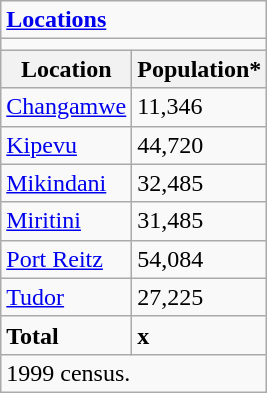<table class="wikitable">
<tr>
<td colspan="2"><strong><a href='#'>Locations</a></strong></td>
</tr>
<tr>
<td colspan="2"></td>
</tr>
<tr>
<th>Location</th>
<th>Population*</th>
</tr>
<tr>
<td><a href='#'>Changamwe</a></td>
<td>11,346</td>
</tr>
<tr>
<td><a href='#'>Kipevu</a></td>
<td>44,720</td>
</tr>
<tr>
<td><a href='#'>Mikindani</a></td>
<td>32,485</td>
</tr>
<tr>
<td><a href='#'>Miritini</a></td>
<td>31,485</td>
</tr>
<tr>
<td><a href='#'>Port Reitz</a></td>
<td>54,084</td>
</tr>
<tr>
<td><a href='#'>Tudor</a></td>
<td>27,225</td>
</tr>
<tr>
<td><strong>Total</strong></td>
<td><strong>x</strong></td>
</tr>
<tr>
<td colspan="2">1999 census.</td>
</tr>
</table>
